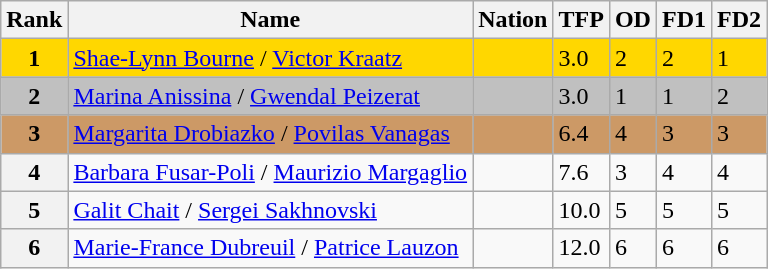<table class="wikitable">
<tr>
<th>Rank</th>
<th>Name</th>
<th>Nation</th>
<th>TFP</th>
<th>OD</th>
<th>FD1</th>
<th>FD2</th>
</tr>
<tr bgcolor="gold">
<td align="center"><strong>1</strong></td>
<td><a href='#'>Shae-Lynn Bourne</a> / <a href='#'>Victor Kraatz</a></td>
<td></td>
<td>3.0</td>
<td>2</td>
<td>2</td>
<td>1</td>
</tr>
<tr bgcolor="silver">
<td align="center"><strong>2</strong></td>
<td><a href='#'>Marina Anissina</a> / <a href='#'>Gwendal Peizerat</a></td>
<td></td>
<td>3.0</td>
<td>1</td>
<td>1</td>
<td>2</td>
</tr>
<tr bgcolor="cc9966">
<td align="center"><strong>3</strong></td>
<td><a href='#'>Margarita Drobiazko</a> / <a href='#'>Povilas Vanagas</a></td>
<td></td>
<td>6.4</td>
<td>4</td>
<td>3</td>
<td>3</td>
</tr>
<tr>
<th>4</th>
<td><a href='#'>Barbara Fusar-Poli</a> / <a href='#'>Maurizio Margaglio</a></td>
<td></td>
<td>7.6</td>
<td>3</td>
<td>4</td>
<td>4</td>
</tr>
<tr>
<th>5</th>
<td><a href='#'>Galit Chait</a> / <a href='#'>Sergei Sakhnovski</a></td>
<td></td>
<td>10.0</td>
<td>5</td>
<td>5</td>
<td>5</td>
</tr>
<tr>
<th>6</th>
<td><a href='#'>Marie-France Dubreuil</a> / <a href='#'>Patrice Lauzon</a></td>
<td></td>
<td>12.0</td>
<td>6</td>
<td>6</td>
<td>6</td>
</tr>
</table>
